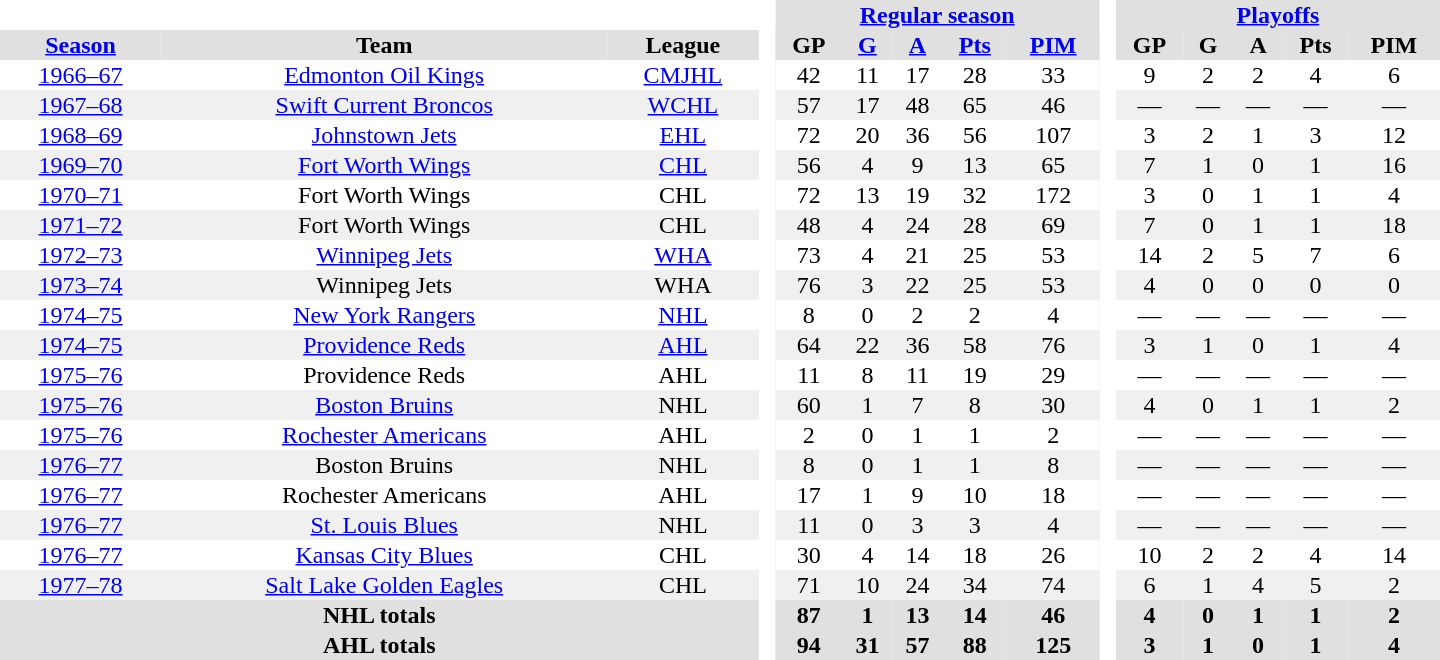<table border="0" cellpadding="1" cellspacing="0" style="text-align:center; width:60em">
<tr bgcolor="#e0e0e0">
<th colspan="3" bgcolor="#ffffff"> </th>
<th rowspan="99" bgcolor="#ffffff"> </th>
<th colspan="5"><a href='#'>Regular season</a></th>
<th rowspan="99" bgcolor="#ffffff"> </th>
<th colspan="5"><a href='#'>Playoffs</a></th>
</tr>
<tr bgcolor="#e0e0e0">
<th><a href='#'>Season</a></th>
<th>Team</th>
<th>League</th>
<th>GP</th>
<th><a href='#'>G</a></th>
<th><a href='#'>A</a></th>
<th><a href='#'>Pts</a></th>
<th><a href='#'>PIM</a></th>
<th>GP</th>
<th>G</th>
<th>A</th>
<th>Pts</th>
<th>PIM</th>
</tr>
<tr>
<td><a href='#'>1966–67</a></td>
<td><a href='#'>Edmonton Oil Kings</a></td>
<td><a href='#'>CMJHL</a></td>
<td>42</td>
<td>11</td>
<td>17</td>
<td>28</td>
<td>33</td>
<td>9</td>
<td>2</td>
<td>2</td>
<td>4</td>
<td>6</td>
</tr>
<tr bgcolor="#f0f0f0">
<td><a href='#'>1967–68</a></td>
<td><a href='#'>Swift Current Broncos</a></td>
<td><a href='#'>WCHL</a></td>
<td>57</td>
<td>17</td>
<td>48</td>
<td>65</td>
<td>46</td>
<td>—</td>
<td>—</td>
<td>—</td>
<td>—</td>
<td>—</td>
</tr>
<tr>
<td><a href='#'>1968–69</a></td>
<td><a href='#'>Johnstown Jets</a></td>
<td><a href='#'>EHL</a></td>
<td>72</td>
<td>20</td>
<td>36</td>
<td>56</td>
<td>107</td>
<td>3</td>
<td>2</td>
<td>1</td>
<td>3</td>
<td>12</td>
</tr>
<tr bgcolor="#f0f0f0">
<td><a href='#'>1969–70</a></td>
<td><a href='#'>Fort Worth Wings</a></td>
<td><a href='#'>CHL</a></td>
<td>56</td>
<td>4</td>
<td>9</td>
<td>13</td>
<td>65</td>
<td>7</td>
<td>1</td>
<td>0</td>
<td>1</td>
<td>16</td>
</tr>
<tr>
<td><a href='#'>1970–71</a></td>
<td>Fort Worth Wings</td>
<td>CHL</td>
<td>72</td>
<td>13</td>
<td>19</td>
<td>32</td>
<td>172</td>
<td>3</td>
<td>0</td>
<td>1</td>
<td>1</td>
<td>4</td>
</tr>
<tr bgcolor="#f0f0f0">
<td><a href='#'>1971–72</a></td>
<td>Fort Worth Wings</td>
<td>CHL</td>
<td>48</td>
<td>4</td>
<td>24</td>
<td>28</td>
<td>69</td>
<td>7</td>
<td>0</td>
<td>1</td>
<td>1</td>
<td>18</td>
</tr>
<tr>
<td><a href='#'>1972–73</a></td>
<td><a href='#'>Winnipeg Jets</a></td>
<td><a href='#'>WHA</a></td>
<td>73</td>
<td>4</td>
<td>21</td>
<td>25</td>
<td>53</td>
<td>14</td>
<td>2</td>
<td>5</td>
<td>7</td>
<td>6</td>
</tr>
<tr bgcolor="#f0f0f0">
<td><a href='#'>1973–74</a></td>
<td>Winnipeg Jets</td>
<td>WHA</td>
<td>76</td>
<td>3</td>
<td>22</td>
<td>25</td>
<td>53</td>
<td>4</td>
<td>0</td>
<td>0</td>
<td>0</td>
<td>0</td>
</tr>
<tr>
<td><a href='#'>1974–75</a></td>
<td><a href='#'>New York Rangers</a></td>
<td><a href='#'>NHL</a></td>
<td>8</td>
<td>0</td>
<td>2</td>
<td>2</td>
<td>4</td>
<td>—</td>
<td>—</td>
<td>—</td>
<td>—</td>
<td>—</td>
</tr>
<tr bgcolor="#f0f0f0">
<td><a href='#'>1974–75</a></td>
<td><a href='#'>Providence Reds</a></td>
<td><a href='#'>AHL</a></td>
<td>64</td>
<td>22</td>
<td>36</td>
<td>58</td>
<td>76</td>
<td>3</td>
<td>1</td>
<td>0</td>
<td>1</td>
<td>4</td>
</tr>
<tr>
<td><a href='#'>1975–76</a></td>
<td>Providence Reds</td>
<td>AHL</td>
<td>11</td>
<td>8</td>
<td>11</td>
<td>19</td>
<td>29</td>
<td>—</td>
<td>—</td>
<td>—</td>
<td>—</td>
<td>—</td>
</tr>
<tr bgcolor="#f0f0f0">
<td><a href='#'>1975–76</a></td>
<td><a href='#'>Boston Bruins</a></td>
<td>NHL</td>
<td>60</td>
<td>1</td>
<td>7</td>
<td>8</td>
<td>30</td>
<td>4</td>
<td>0</td>
<td>1</td>
<td>1</td>
<td>2</td>
</tr>
<tr>
<td><a href='#'>1975–76</a></td>
<td><a href='#'>Rochester Americans</a></td>
<td>AHL</td>
<td>2</td>
<td>0</td>
<td>1</td>
<td>1</td>
<td>2</td>
<td>—</td>
<td>—</td>
<td>—</td>
<td>—</td>
<td>—</td>
</tr>
<tr bgcolor="#f0f0f0">
<td><a href='#'>1976–77</a></td>
<td>Boston Bruins</td>
<td>NHL</td>
<td>8</td>
<td>0</td>
<td>1</td>
<td>1</td>
<td>8</td>
<td>—</td>
<td>—</td>
<td>—</td>
<td>—</td>
<td>—</td>
</tr>
<tr>
<td><a href='#'>1976–77</a></td>
<td>Rochester Americans</td>
<td>AHL</td>
<td>17</td>
<td>1</td>
<td>9</td>
<td>10</td>
<td>18</td>
<td>—</td>
<td>—</td>
<td>—</td>
<td>—</td>
<td>—</td>
</tr>
<tr bgcolor="#f0f0f0">
<td><a href='#'>1976–77</a></td>
<td><a href='#'>St. Louis Blues</a></td>
<td>NHL</td>
<td>11</td>
<td>0</td>
<td>3</td>
<td>3</td>
<td>4</td>
<td>—</td>
<td>—</td>
<td>—</td>
<td>—</td>
<td>—</td>
</tr>
<tr>
<td><a href='#'>1976–77</a></td>
<td><a href='#'>Kansas City Blues</a></td>
<td>CHL</td>
<td>30</td>
<td>4</td>
<td>14</td>
<td>18</td>
<td>26</td>
<td>10</td>
<td>2</td>
<td>2</td>
<td>4</td>
<td>14</td>
</tr>
<tr bgcolor="#f0f0f0">
<td><a href='#'>1977–78</a></td>
<td><a href='#'>Salt Lake Golden Eagles</a></td>
<td>CHL</td>
<td>71</td>
<td>10</td>
<td>24</td>
<td>34</td>
<td>74</td>
<td>6</td>
<td>1</td>
<td>4</td>
<td>5</td>
<td>2</td>
</tr>
<tr>
</tr>
<tr ALIGN="center" bgcolor="#e0e0e0">
<th colspan="3">NHL totals</th>
<th ALIGN="center">87</th>
<th ALIGN="center">1</th>
<th ALIGN="center">13</th>
<th ALIGN="center">14</th>
<th ALIGN="center">46</th>
<th ALIGN="center">4</th>
<th ALIGN="center">0</th>
<th ALIGN="center">1</th>
<th ALIGN="center">1</th>
<th ALIGN="center">2</th>
</tr>
<tr>
</tr>
<tr ALIGN="center" bgcolor="#e0e0e0">
<th colspan="3">AHL totals</th>
<th ALIGN="center">94</th>
<th ALIGN="center">31</th>
<th ALIGN="center">57</th>
<th ALIGN="center">88</th>
<th ALIGN="center">125</th>
<th ALIGN="center">3</th>
<th ALIGN="center">1</th>
<th ALIGN="center">0</th>
<th ALIGN="center">1</th>
<th ALIGN="center">4</th>
</tr>
</table>
